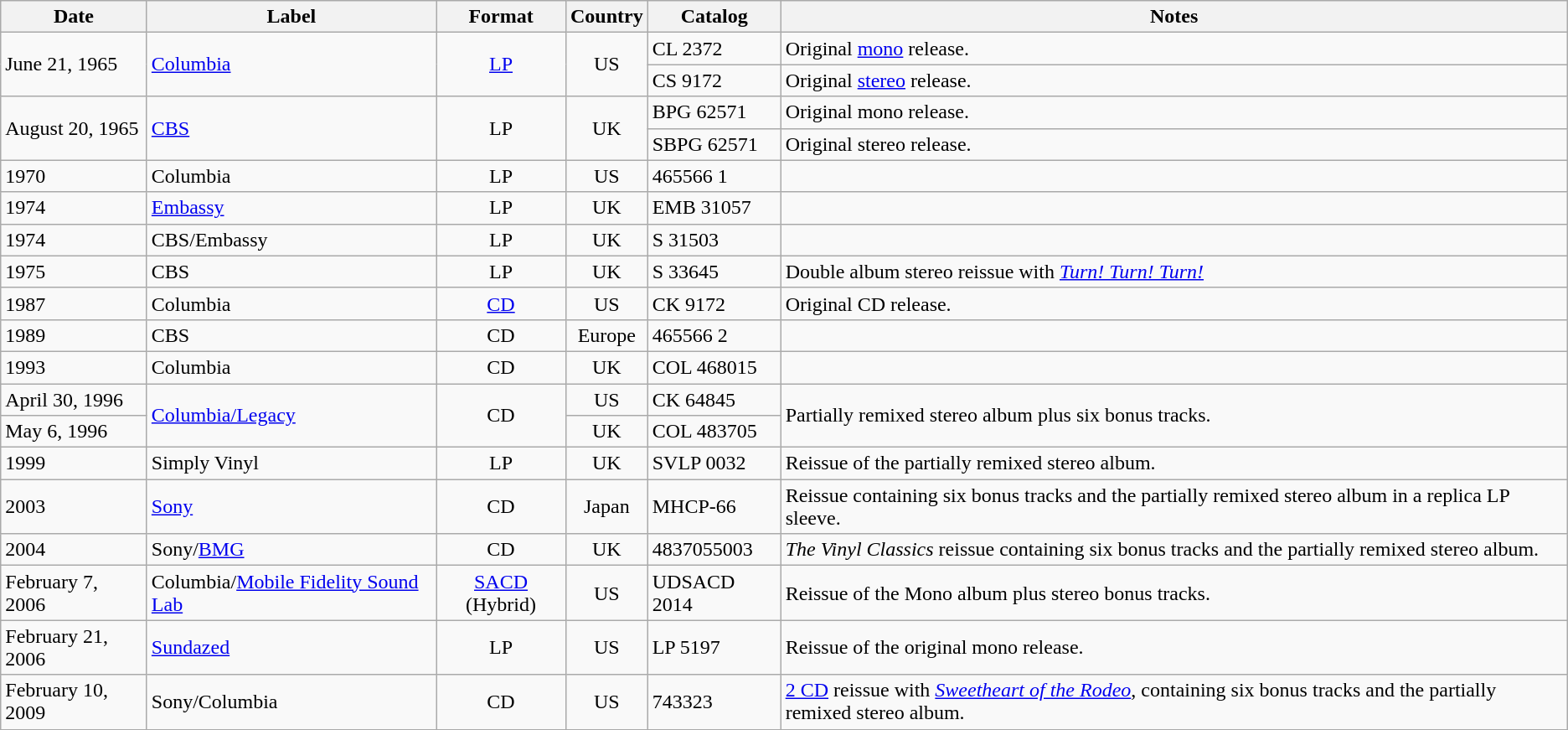<table class="wikitable" border="1">
<tr>
<th>Date</th>
<th>Label</th>
<th>Format</th>
<th>Country</th>
<th>Catalog</th>
<th>Notes</th>
</tr>
<tr>
<td rowspan="2">June 21, 1965</td>
<td rowspan="2"><a href='#'>Columbia</a></td>
<td rowspan="2" align="center"><a href='#'>LP</a></td>
<td rowspan="2" align="center">US</td>
<td>CL 2372</td>
<td>Original <a href='#'>mono</a> release.</td>
</tr>
<tr>
<td>CS 9172</td>
<td>Original <a href='#'>stereo</a> release.</td>
</tr>
<tr>
<td rowspan="2">August 20, 1965</td>
<td rowspan="2"><a href='#'>CBS</a></td>
<td rowspan="2" align="center">LP</td>
<td rowspan="2" align="center">UK</td>
<td>BPG 62571</td>
<td>Original mono release.</td>
</tr>
<tr>
<td>SBPG 62571</td>
<td>Original stereo release.</td>
</tr>
<tr>
<td>1970</td>
<td>Columbia</td>
<td align="center">LP</td>
<td align="center">US</td>
<td>465566 1</td>
<td></td>
</tr>
<tr>
<td>1974</td>
<td><a href='#'>Embassy</a></td>
<td align="center">LP</td>
<td align="center">UK</td>
<td>EMB 31057</td>
<td></td>
</tr>
<tr>
<td>1974</td>
<td>CBS/Embassy</td>
<td align="center">LP</td>
<td align="center">UK</td>
<td>S 31503</td>
<td></td>
</tr>
<tr>
<td>1975</td>
<td>CBS</td>
<td align="center">LP</td>
<td align="center">UK</td>
<td>S 33645</td>
<td>Double album stereo reissue with <em><a href='#'>Turn! Turn! Turn!</a></em></td>
</tr>
<tr>
<td>1987</td>
<td>Columbia</td>
<td align="center"><a href='#'>CD</a></td>
<td align="center">US</td>
<td>CK 9172</td>
<td>Original CD release.</td>
</tr>
<tr>
<td>1989</td>
<td>CBS</td>
<td align="center">CD</td>
<td align="center">Europe</td>
<td>465566 2</td>
<td></td>
</tr>
<tr>
<td>1993</td>
<td>Columbia</td>
<td align="center">CD</td>
<td align="center">UK</td>
<td>COL 468015</td>
<td></td>
</tr>
<tr>
<td>April 30, 1996</td>
<td rowspan="2"><a href='#'>Columbia/Legacy</a></td>
<td rowspan="2" align="center">CD</td>
<td align="center">US</td>
<td>CK 64845</td>
<td rowspan="2">Partially remixed stereo album plus six bonus tracks.</td>
</tr>
<tr>
<td>May 6, 1996</td>
<td align="center">UK</td>
<td>COL 483705</td>
</tr>
<tr>
<td>1999</td>
<td>Simply Vinyl</td>
<td align="center">LP</td>
<td align="center">UK</td>
<td>SVLP 0032</td>
<td>Reissue of the partially remixed stereo album.</td>
</tr>
<tr>
<td>2003</td>
<td><a href='#'>Sony</a></td>
<td align="center">CD</td>
<td align="center">Japan</td>
<td>MHCP-66</td>
<td>Reissue containing six bonus tracks and the partially remixed stereo album in a replica LP sleeve.</td>
</tr>
<tr>
<td>2004</td>
<td>Sony/<a href='#'>BMG</a></td>
<td align="center">CD</td>
<td align="center">UK</td>
<td>4837055003</td>
<td><em>The Vinyl Classics</em> reissue containing six bonus tracks and the partially remixed stereo album.</td>
</tr>
<tr>
<td>February 7, 2006</td>
<td>Columbia/<a href='#'>Mobile Fidelity Sound Lab</a></td>
<td align="center"><a href='#'>SACD</a> (Hybrid)</td>
<td align="center">US</td>
<td>UDSACD 2014</td>
<td>Reissue of the Mono album plus stereo bonus tracks.</td>
</tr>
<tr>
<td>February 21, 2006</td>
<td><a href='#'>Sundazed</a></td>
<td align="center">LP</td>
<td align="center">US</td>
<td>LP 5197</td>
<td>Reissue of the original mono release.</td>
</tr>
<tr>
<td>February 10, 2009</td>
<td>Sony/Columbia</td>
<td align="center">CD</td>
<td align="center">US</td>
<td>743323</td>
<td><a href='#'>2 CD</a> reissue with <em><a href='#'>Sweetheart of the Rodeo</a></em>, containing six bonus tracks and the partially remixed stereo album.</td>
</tr>
<tr>
</tr>
</table>
